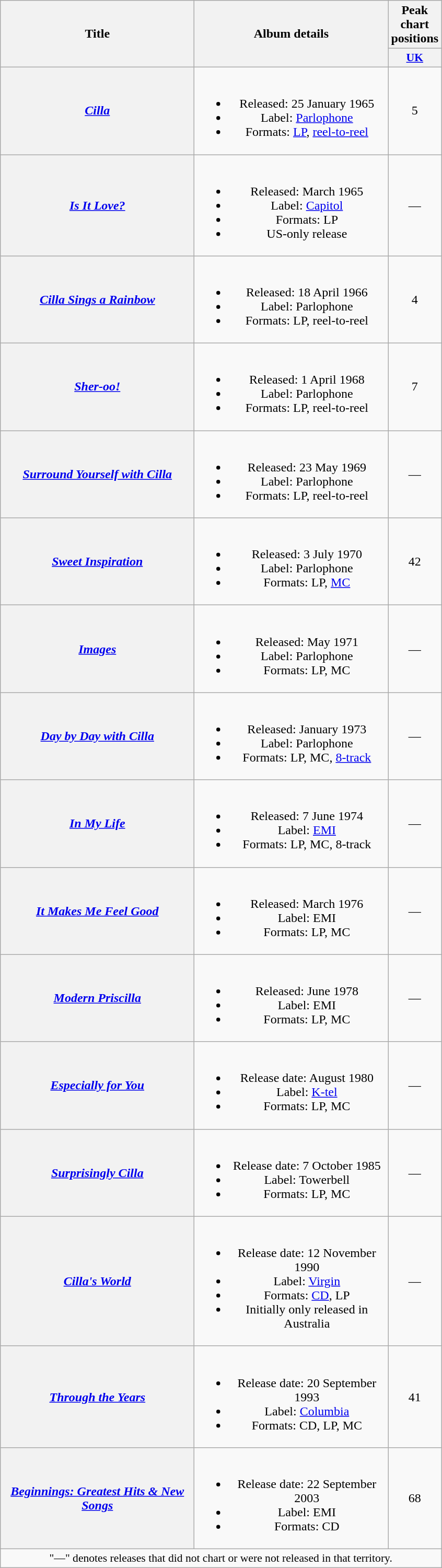<table class="wikitable plainrowheaders" style="text-align:center;">
<tr>
<th scope="col" rowspan="2" style="width:15em;">Title</th>
<th scope="col" rowspan="2" style="width:15em;">Album details</th>
<th scope="col">Peak chart positions</th>
</tr>
<tr>
<th scope="col" style="width:2em;font-size:90%;"><a href='#'>UK</a><br></th>
</tr>
<tr>
<th scope="row"><em><a href='#'>Cilla</a></em></th>
<td><br><ul><li>Released: 25 January 1965</li><li>Label: <a href='#'>Parlophone</a></li><li>Formats: <a href='#'>LP</a>, <a href='#'>reel-to-reel</a></li></ul></td>
<td>5</td>
</tr>
<tr>
<th scope="row"><em><a href='#'>Is It Love?</a></em></th>
<td><br><ul><li>Released: March 1965</li><li>Label: <a href='#'>Capitol</a></li><li>Formats: LP</li><li>US-only release</li></ul></td>
<td>—</td>
</tr>
<tr>
<th scope="row"><em><a href='#'>Cilla Sings a Rainbow</a></em></th>
<td><br><ul><li>Released: 18 April 1966</li><li>Label: Parlophone</li><li>Formats: LP, reel-to-reel</li></ul></td>
<td>4</td>
</tr>
<tr>
<th scope="row"><em><a href='#'>Sher-oo!</a></em></th>
<td><br><ul><li>Released: 1 April 1968</li><li>Label: Parlophone</li><li>Formats: LP, reel-to-reel</li></ul></td>
<td>7</td>
</tr>
<tr>
<th scope="row"><em><a href='#'>Surround Yourself with Cilla</a></em></th>
<td><br><ul><li>Released: 23 May 1969</li><li>Label: Parlophone</li><li>Formats: LP, reel-to-reel</li></ul></td>
<td>—</td>
</tr>
<tr>
<th scope="row"><em><a href='#'>Sweet Inspiration</a></em></th>
<td><br><ul><li>Released: 3 July 1970</li><li>Label: Parlophone</li><li>Formats: LP, <a href='#'>MC</a></li></ul></td>
<td>42</td>
</tr>
<tr>
<th scope="row"><em><a href='#'>Images</a></em></th>
<td><br><ul><li>Released: May 1971</li><li>Label: Parlophone</li><li>Formats: LP, MC</li></ul></td>
<td>—</td>
</tr>
<tr>
<th scope="row"><em><a href='#'>Day by Day with Cilla</a></em></th>
<td><br><ul><li>Released: January 1973</li><li>Label: Parlophone</li><li>Formats: LP, MC, <a href='#'>8-track</a></li></ul></td>
<td>—</td>
</tr>
<tr>
<th scope="row"><em><a href='#'>In My Life</a></em></th>
<td><br><ul><li>Released: 7 June 1974</li><li>Label: <a href='#'>EMI</a></li><li>Formats: LP, MC, 8-track</li></ul></td>
<td>—</td>
</tr>
<tr>
<th scope="row"><em><a href='#'>It Makes Me Feel Good</a></em></th>
<td><br><ul><li>Released: March 1976</li><li>Label: EMI</li><li>Formats: LP, MC</li></ul></td>
<td>—</td>
</tr>
<tr>
<th scope="row"><em><a href='#'>Modern Priscilla</a></em></th>
<td><br><ul><li>Released: June 1978</li><li>Label: EMI</li><li>Formats: LP, MC</li></ul></td>
<td>—</td>
</tr>
<tr>
<th scope="row"><em><a href='#'>Especially for You</a></em></th>
<td><br><ul><li>Release date: August 1980</li><li>Label: <a href='#'>K-tel</a></li><li>Formats: LP, MC</li></ul></td>
<td>—</td>
</tr>
<tr>
<th scope="row"><em><a href='#'>Surprisingly Cilla</a></em></th>
<td><br><ul><li>Release date: 7 October 1985</li><li>Label: Towerbell</li><li>Formats: LP, MC</li></ul></td>
<td>—</td>
</tr>
<tr>
<th scope="row"><em><a href='#'>Cilla's World</a></em></th>
<td><br><ul><li>Release date: 12 November 1990</li><li>Label: <a href='#'>Virgin</a></li><li>Formats: <a href='#'>CD</a>, LP</li><li>Initially only released in Australia</li></ul></td>
<td>—</td>
</tr>
<tr>
<th scope="row"><em><a href='#'>Through the Years</a></em></th>
<td><br><ul><li>Release date: 20 September 1993</li><li>Label: <a href='#'>Columbia</a></li><li>Formats: CD, LP, MC</li></ul></td>
<td>41</td>
</tr>
<tr>
<th scope="row"><em><a href='#'>Beginnings: Greatest Hits & New Songs</a></em></th>
<td><br><ul><li>Release date: 22 September 2003</li><li>Label: EMI</li><li>Formats: CD</li></ul></td>
<td>68</td>
</tr>
<tr>
<td colspan="3" style="font-size:90%">"—" denotes releases that did not chart or were not released in that territory.</td>
</tr>
</table>
